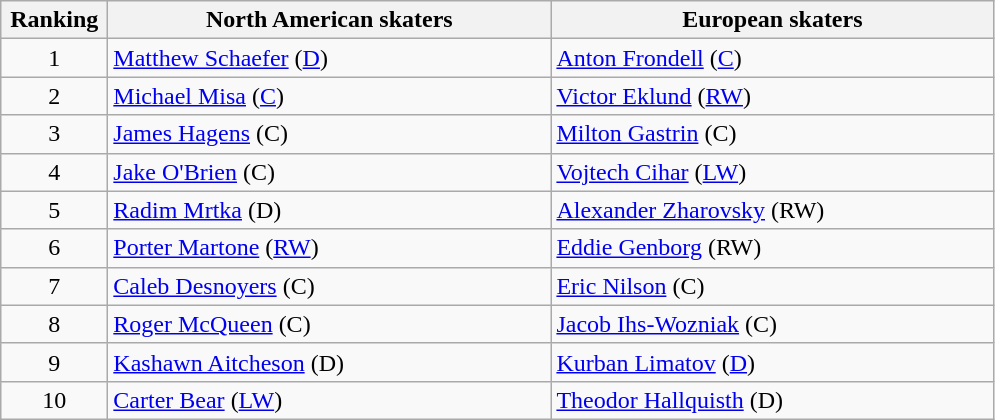<table class="wikitable">
<tr>
<th style="width:4em;">Ranking</th>
<th style="width:18em;">North American skaters</th>
<th style="width:18em;">European skaters</th>
</tr>
<tr>
<td style="text-align:center;">1</td>
<td> <a href='#'>Matthew Schaefer</a> (<a href='#'>D</a>)</td>
<td> <a href='#'>Anton Frondell</a> (<a href='#'>C</a>)</td>
</tr>
<tr>
<td style="text-align:center;">2</td>
<td> <a href='#'>Michael Misa</a> (<a href='#'>C</a>)</td>
<td> <a href='#'>Victor Eklund</a> (<a href='#'>RW</a>)</td>
</tr>
<tr>
<td style="text-align:center;">3</td>
<td> <a href='#'>James Hagens</a> (C)</td>
<td> <a href='#'>Milton Gastrin</a> (C)</td>
</tr>
<tr>
<td style="text-align:center;">4</td>
<td> <a href='#'>Jake O'Brien</a> (C)</td>
<td> <a href='#'>Vojtech Cihar</a> (<a href='#'>LW</a>)</td>
</tr>
<tr>
<td style="text-align:center;">5</td>
<td> <a href='#'>Radim Mrtka</a> (D)</td>
<td> <a href='#'>Alexander Zharovsky</a> (RW)</td>
</tr>
<tr>
<td style="text-align:center;">6</td>
<td> <a href='#'>Porter Martone</a> (<a href='#'>RW</a>)</td>
<td> <a href='#'>Eddie Genborg</a> (RW)</td>
</tr>
<tr>
<td style="text-align:center;">7</td>
<td> <a href='#'>Caleb Desnoyers</a> (C)</td>
<td> <a href='#'>Eric Nilson</a> (C)</td>
</tr>
<tr>
<td style="text-align:center;">8</td>
<td> <a href='#'>Roger McQueen</a> (C)</td>
<td> <a href='#'>Jacob Ihs-Wozniak</a> (C)</td>
</tr>
<tr>
<td style="text-align:center;">9</td>
<td> <a href='#'>Kashawn Aitcheson</a> (D)</td>
<td> <a href='#'>Kurban Limatov</a> (<a href='#'>D</a>)</td>
</tr>
<tr>
<td style="text-align:center;">10</td>
<td> <a href='#'>Carter Bear</a> (<a href='#'>LW</a>)</td>
<td> <a href='#'>Theodor Hallquisth</a> (D)</td>
</tr>
</table>
